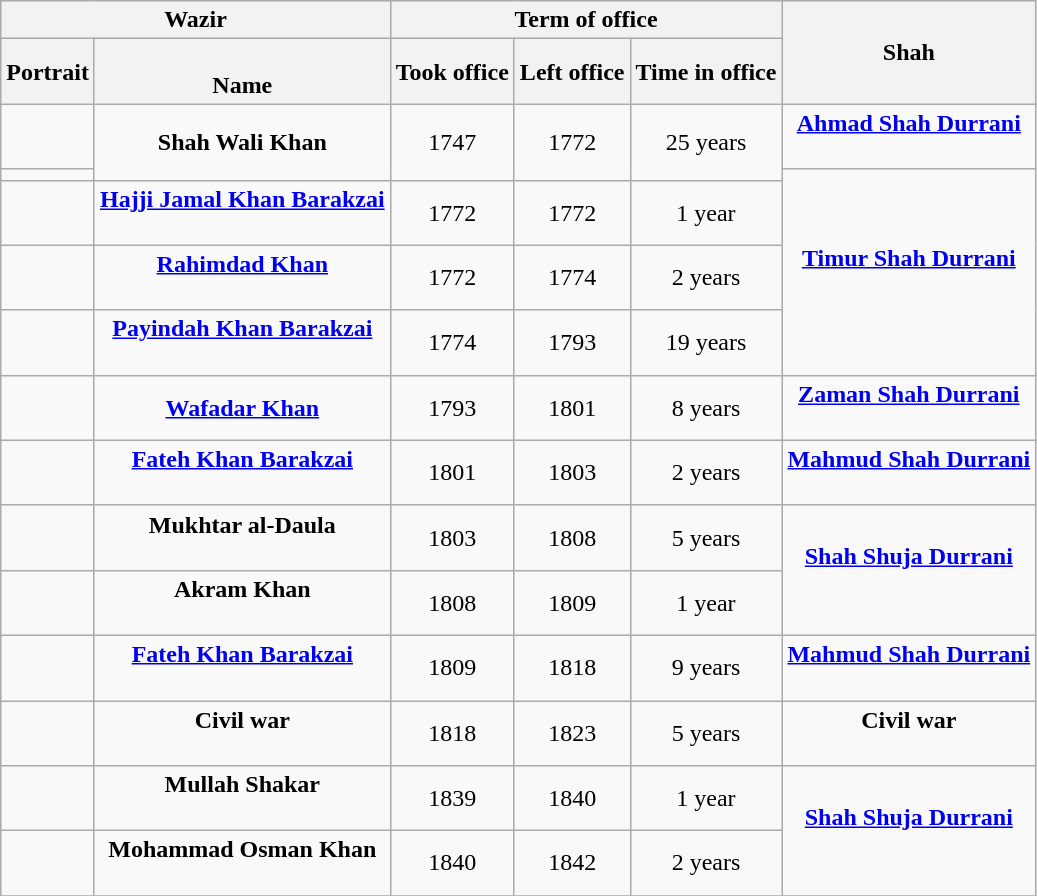<table class="wikitable sortable mw-collapsible" style="text-align:center">
<tr>
<th colspan="2"><strong>Wazir</strong></th>
<th colspan="3">Term of office</th>
<th rowspan="2">Shah</th>
</tr>
<tr>
<th>Portrait</th>
<th><br>Name<br></th>
<th><strong>Took office</strong></th>
<th><strong>Left office</strong></th>
<th>Time in office</th>
</tr>
<tr>
<td></td>
<td rowspan="2"><strong>Shah Wali Khan</strong><br> 
</td>
<td rowspan="2">1747</td>
<td rowspan="2">1772</td>
<td rowspan="2">25 years</td>
<td><strong><a href='#'>Ahmad Shah Durrani</a></strong><br><br></td>
</tr>
<tr>
<td></td>
<td rowspan="4"><strong><a href='#'>Timur Shah Durrani</a></strong><br><br></td>
</tr>
<tr>
<td></td>
<td><strong><a href='#'>Hajji Jamal Khan Barakzai</a></strong><br><br></td>
<td>1772</td>
<td>1772</td>
<td>1 year</td>
</tr>
<tr>
<td></td>
<td><strong><a href='#'>Rahimdad Khan</a></strong><br><br></td>
<td>1772</td>
<td>1774</td>
<td>2 years</td>
</tr>
<tr>
<td></td>
<td><strong><a href='#'>Payindah Khan Barakzai</a></strong><br><br></td>
<td>1774</td>
<td>1793</td>
<td>19 years</td>
</tr>
<tr>
<td></td>
<td><strong><a href='#'>Wafadar Khan</a></strong><br> 
</td>
<td>1793</td>
<td>1801</td>
<td>8 years</td>
<td><strong><a href='#'>Zaman Shah Durrani</a></strong><br><br></td>
</tr>
<tr>
<td></td>
<td><strong><a href='#'>Fateh Khan Barakzai</a></strong><br><br></td>
<td>1801</td>
<td>1803</td>
<td>2 years</td>
<td><strong><a href='#'>Mahmud Shah Durrani</a></strong><br><br></td>
</tr>
<tr>
<td></td>
<td><strong>Mukhtar al-Daula</strong><br><br></td>
<td>1803</td>
<td>1808</td>
<td>5 years</td>
<td rowspan="2"><strong><a href='#'>Shah Shuja Durrani</a></strong><br><br></td>
</tr>
<tr>
<td></td>
<td><strong>Akram Khan</strong><br><br></td>
<td>1808</td>
<td>1809</td>
<td>1 year</td>
</tr>
<tr>
<td></td>
<td><strong><a href='#'>Fateh Khan Barakzai</a></strong><br><br></td>
<td>1809</td>
<td>1818</td>
<td>9 years</td>
<td><strong><a href='#'>Mahmud Shah Durrani</a></strong><br><br></td>
</tr>
<tr>
<td></td>
<td><strong>Civil war</strong><br><br></td>
<td>1818</td>
<td>1823</td>
<td>5 years</td>
<td><strong>Civil war</strong><br><br></td>
</tr>
<tr>
<td></td>
<td><strong>Mullah Shakar</strong><br><br></td>
<td>1839</td>
<td>1840</td>
<td>1 year</td>
<td rowspan="2"><strong><a href='#'>Shah Shuja Durrani</a></strong><br><br></td>
</tr>
<tr>
<td></td>
<td><strong>Mohammad Osman Khan</strong><br><br></td>
<td>1840</td>
<td>1842</td>
<td>2 years</td>
</tr>
<tr>
</tr>
</table>
